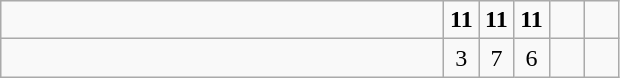<table class="wikitable">
<tr>
<td style="width:18em"><strong></strong></td>
<td align=center style="width:1em"><strong>11</strong></td>
<td align=center style="width:1em"><strong>11</strong></td>
<td align=center style="width:1em"><strong>11</strong></td>
<td align=center style="width:1em"></td>
<td align=center style="width:1em"></td>
</tr>
<tr>
<td style="width:18em"></td>
<td align=center style="width:1em">3</td>
<td align=center style="width:1em">7</td>
<td align=center style="width:1em">6</td>
<td align=center style="width:1em"></td>
<td align=center style="width:1em"></td>
</tr>
</table>
